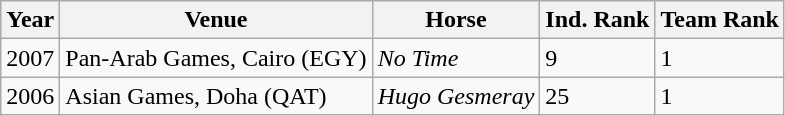<table class="wikitable">
<tr>
<th>Year</th>
<th>Venue</th>
<th>Horse</th>
<th>Ind. Rank</th>
<th>Team Rank</th>
</tr>
<tr>
<td>2007</td>
<td>Pan-Arab Games, Cairo (EGY)</td>
<td><em>No Time</em></td>
<td>9</td>
<td>1</td>
</tr>
<tr>
<td>2006</td>
<td>Asian Games, Doha (QAT)</td>
<td><em>Hugo Gesmeray</em></td>
<td>25</td>
<td>1</td>
</tr>
</table>
